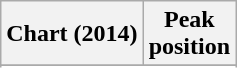<table class="wikitable sortable plainrowheaders" style="text-align:center">
<tr>
<th scope="col">Chart (2014)</th>
<th scope="col">Peak<br> position</th>
</tr>
<tr>
</tr>
<tr>
</tr>
<tr>
</tr>
</table>
